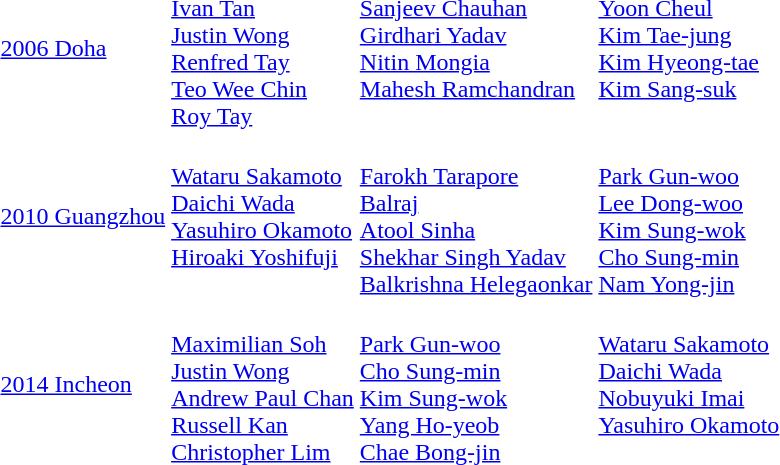<table>
<tr>
<td><a href='#'>2006 Doha</a></td>
<td><br><a href='#'>Ivan Tan</a><br><a href='#'>Justin Wong</a><br><a href='#'>Renfred Tay</a><br><a href='#'>Teo Wee Chin</a><br><a href='#'>Roy Tay</a></td>
<td valign=top><br><a href='#'>Sanjeev Chauhan</a><br><a href='#'>Girdhari Yadav</a><br><a href='#'>Nitin Mongia</a><br><a href='#'>Mahesh Ramchandran</a></td>
<td valign=top><br><a href='#'>Yoon Cheul</a><br><a href='#'>Kim Tae-jung</a><br><a href='#'>Kim Hyeong-tae</a><br><a href='#'>Kim Sang-suk</a></td>
</tr>
<tr>
<td><a href='#'>2010 Guangzhou</a></td>
<td valign=top><br><a href='#'>Wataru Sakamoto</a><br><a href='#'>Daichi Wada</a><br><a href='#'>Yasuhiro Okamoto</a><br><a href='#'>Hiroaki Yoshifuji</a></td>
<td><br><a href='#'>Farokh Tarapore</a><br><a href='#'>Balraj</a><br><a href='#'>Atool Sinha</a><br><a href='#'>Shekhar Singh Yadav</a><br><a href='#'>Balkrishna Helegaonkar</a></td>
<td><br><a href='#'>Park Gun-woo</a><br><a href='#'>Lee Dong-woo</a><br><a href='#'>Kim Sung-wok</a><br><a href='#'>Cho Sung-min</a><br><a href='#'>Nam Yong-jin</a></td>
</tr>
<tr>
<td><a href='#'>2014 Incheon</a></td>
<td><br><a href='#'>Maximilian Soh</a><br><a href='#'>Justin Wong</a><br><a href='#'>Andrew Paul Chan</a><br><a href='#'>Russell Kan</a><br><a href='#'>Christopher Lim</a></td>
<td><br><a href='#'>Park Gun-woo</a><br><a href='#'>Cho Sung-min</a><br><a href='#'>Kim Sung-wok</a><br><a href='#'>Yang Ho-yeob</a><br><a href='#'>Chae Bong-jin</a></td>
<td valign=top><br><a href='#'>Wataru Sakamoto</a><br><a href='#'>Daichi Wada</a><br><a href='#'>Nobuyuki Imai</a><br><a href='#'>Yasuhiro Okamoto</a></td>
</tr>
</table>
